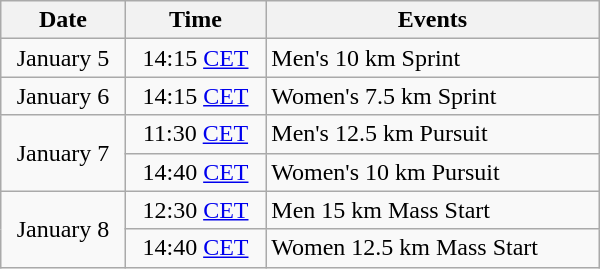<table class="wikitable" style="text-align: center" width="400">
<tr>
<th>Date</th>
<th>Time</th>
<th>Events</th>
</tr>
<tr>
<td>January 5</td>
<td>14:15 <a href='#'>CET</a></td>
<td style="text-align: left">Men's 10 km Sprint</td>
</tr>
<tr>
<td>January 6</td>
<td>14:15 <a href='#'>CET</a></td>
<td style="text-align: left">Women's 7.5 km Sprint</td>
</tr>
<tr>
<td rowspan=2>January 7</td>
<td>11:30 <a href='#'>CET</a></td>
<td style="text-align: left">Men's 12.5 km Pursuit</td>
</tr>
<tr>
<td>14:40 <a href='#'>CET</a></td>
<td style="text-align: left">Women's 10 km Pursuit</td>
</tr>
<tr>
<td rowspan=2>January 8</td>
<td>12:30 <a href='#'>CET</a></td>
<td style="text-align: left">Men 15 km Mass Start</td>
</tr>
<tr>
<td>14:40 <a href='#'>CET</a></td>
<td style="text-align: left">Women 12.5 km Mass Start</td>
</tr>
</table>
